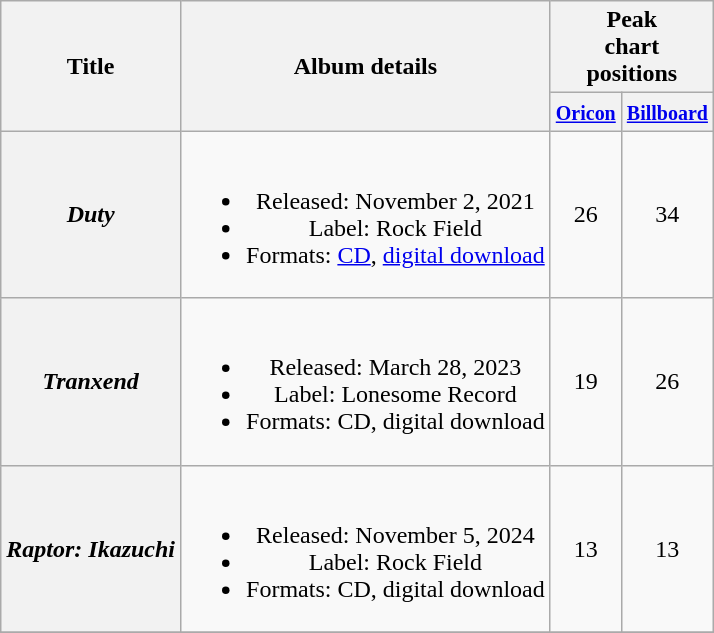<table class="wikitable plainrowheaders" style="text-align:center;">
<tr>
<th scope="col" rowspan="2">Title</th>
<th scope="col" rowspan="2">Album details</th>
<th scope="col" colspan="2">Peak<br> chart<br> positions</th>
</tr>
<tr>
<th scope="col" colspan="1"><small><a href='#'>Oricon</a></small><br></th>
<th scope="col" colspan="1"><small><a href='#'>Billboard</a></small><br></th>
</tr>
<tr>
<th scope="row"><em>Duty</em></th>
<td><br><ul><li>Released: November 2, 2021</li><li>Label: Rock Field</li><li>Formats: <a href='#'>CD</a>, <a href='#'>digital download</a></li></ul></td>
<td>26</td>
<td>34</td>
</tr>
<tr>
<th scope="row"><em>Tranxend</em></th>
<td><br><ul><li>Released: March 28, 2023</li><li>Label: Lonesome Record</li><li>Formats: CD, digital download</li></ul></td>
<td>19</td>
<td>26</td>
</tr>
<tr>
<th scope="row"><em>Raptor: Ikazuchi</em></th>
<td><br><ul><li>Released: November 5, 2024</li><li>Label: Rock Field</li><li>Formats: CD, digital download</li></ul></td>
<td>13</td>
<td>13</td>
</tr>
<tr>
</tr>
</table>
